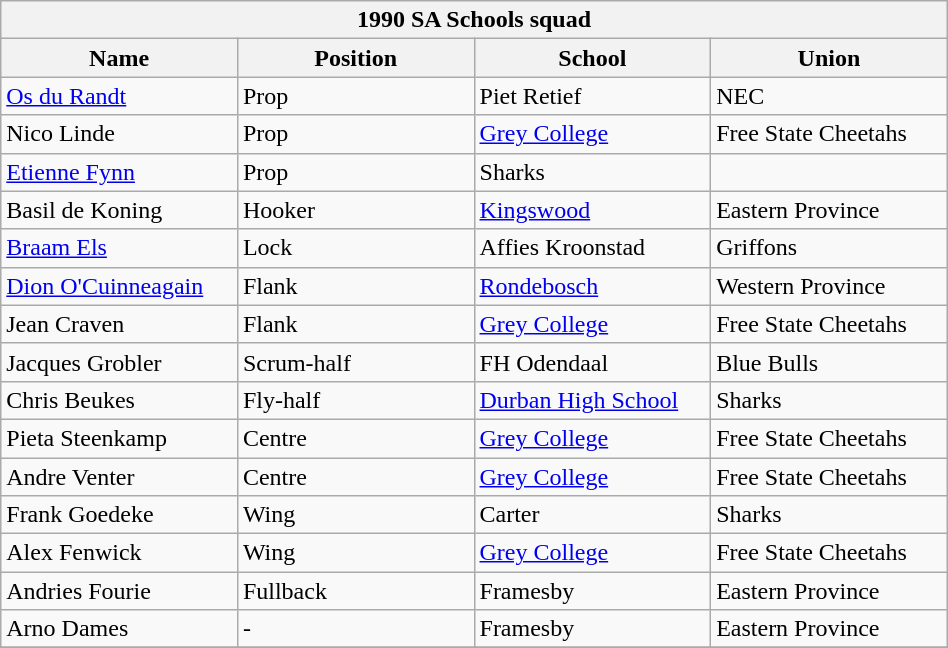<table class="wikitable" style="text-align:left; width:50%">
<tr>
<th colspan="100%">1990 SA Schools squad</th>
</tr>
<tr>
<th style="width:25%;">Name</th>
<th style="width:25%;">Position</th>
<th style="width:25%;">School</th>
<th style="width:25%;">Union</th>
</tr>
<tr>
<td><a href='#'>Os du Randt</a></td>
<td>Prop</td>
<td>Piet Retief</td>
<td>NEC</td>
</tr>
<tr>
<td>Nico Linde</td>
<td>Prop</td>
<td><a href='#'>Grey College</a></td>
<td>Free State Cheetahs</td>
</tr>
<tr>
<td><a href='#'>Etienne Fynn</a></td>
<td>Prop</td>
<td>Sharks</td>
</tr>
<tr>
<td>Basil de Koning</td>
<td>Hooker</td>
<td><a href='#'>Kingswood</a></td>
<td>Eastern Province</td>
</tr>
<tr>
<td><a href='#'>Braam Els</a></td>
<td>Lock</td>
<td>Affies Kroonstad</td>
<td>Griffons</td>
</tr>
<tr>
<td><a href='#'>Dion O'Cuinneagain</a></td>
<td>Flank</td>
<td><a href='#'>Rondebosch</a></td>
<td>Western Province</td>
</tr>
<tr>
<td>Jean Craven</td>
<td>Flank</td>
<td><a href='#'>Grey College</a></td>
<td>Free State Cheetahs</td>
</tr>
<tr>
<td>Jacques Grobler</td>
<td>Scrum-half</td>
<td>FH Odendaal</td>
<td>Blue Bulls</td>
</tr>
<tr>
<td>Chris Beukes</td>
<td>Fly-half</td>
<td><a href='#'>Durban High School</a></td>
<td>Sharks</td>
</tr>
<tr>
<td>Pieta Steenkamp</td>
<td>Centre</td>
<td><a href='#'>Grey College</a></td>
<td>Free State Cheetahs</td>
</tr>
<tr>
<td>Andre Venter</td>
<td>Centre</td>
<td><a href='#'>Grey College</a></td>
<td>Free State Cheetahs</td>
</tr>
<tr>
<td>Frank Goedeke</td>
<td>Wing</td>
<td>Carter</td>
<td>Sharks</td>
</tr>
<tr>
<td>Alex Fenwick</td>
<td>Wing</td>
<td><a href='#'>Grey College</a></td>
<td>Free State Cheetahs</td>
</tr>
<tr>
<td>Andries Fourie</td>
<td>Fullback</td>
<td>Framesby</td>
<td>Eastern Province</td>
</tr>
<tr>
<td>Arno Dames</td>
<td>-</td>
<td>Framesby</td>
<td>Eastern Province</td>
</tr>
<tr>
</tr>
</table>
